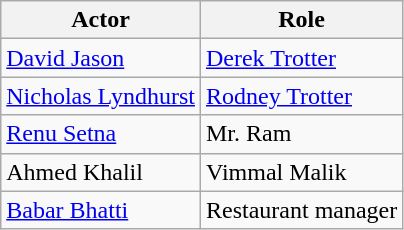<table class="wikitable">
<tr>
<th>Actor</th>
<th>Role</th>
</tr>
<tr>
<td><a href='#'>David Jason</a></td>
<td><a href='#'>Derek Trotter</a></td>
</tr>
<tr>
<td><a href='#'>Nicholas Lyndhurst</a></td>
<td><a href='#'>Rodney Trotter</a></td>
</tr>
<tr>
<td><a href='#'>Renu Setna</a></td>
<td>Mr. Ram</td>
</tr>
<tr>
<td>Ahmed Khalil</td>
<td>Vimmal Malik</td>
</tr>
<tr>
<td><a href='#'>Babar Bhatti</a></td>
<td>Restaurant manager</td>
</tr>
</table>
